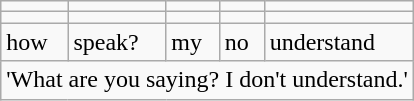<table class=wikitable>
<tr>
<td></td>
<td></td>
<td></td>
<td></td>
<td></td>
</tr>
<tr>
<td><sup></sup></td>
<td><sup></sup></td>
<td><sup></sup></td>
<td><sup></sup></td>
<td><sup></sup></td>
</tr>
<tr>
<td>how</td>
<td>speak?</td>
<td>my</td>
<td>no</td>
<td>understand</td>
</tr>
<tr>
<td colspan="5">'What are you saying? I don't understand.'</td>
</tr>
</table>
